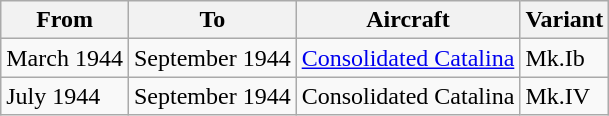<table class="wikitable">
<tr>
<th>From</th>
<th>To</th>
<th>Aircraft</th>
<th>Variant</th>
</tr>
<tr>
<td>March 1944</td>
<td>September 1944</td>
<td><a href='#'>Consolidated Catalina</a></td>
<td>Mk.Ib</td>
</tr>
<tr>
<td>July 1944</td>
<td>September 1944</td>
<td>Consolidated Catalina</td>
<td>Mk.IV</td>
</tr>
</table>
